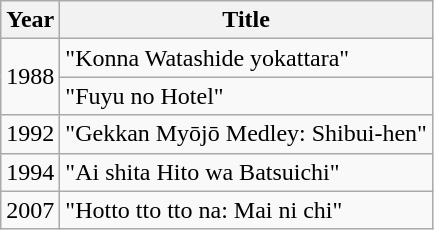<table class="wikitable">
<tr>
<th>Year</th>
<th>Title</th>
</tr>
<tr>
<td rowspan="2">1988</td>
<td>"Konna Watashide yokattara"</td>
</tr>
<tr>
<td>"Fuyu no Hotel"</td>
</tr>
<tr>
<td>1992</td>
<td>"Gekkan Myōjō Medley: Shibui-hen"</td>
</tr>
<tr>
<td>1994</td>
<td>"Ai shita Hito wa Batsuichi"</td>
</tr>
<tr>
<td>2007</td>
<td>"Hotto tto tto na: Mai ni chi"</td>
</tr>
</table>
